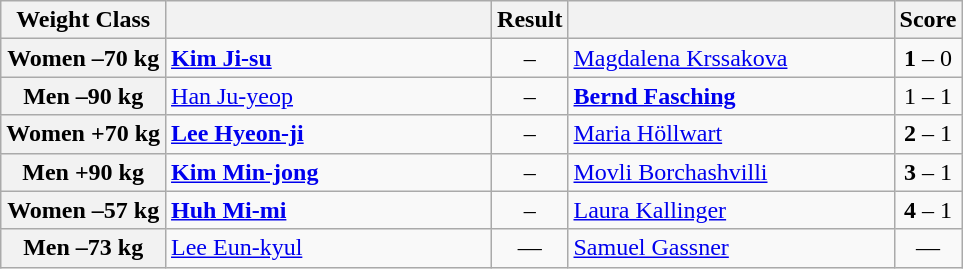<table class="wikitable">
<tr>
<th>Weight Class</th>
<th style="width:210px;"></th>
<th>Result</th>
<th style="width:210px;"></th>
<th>Score</th>
</tr>
<tr>
<th>Women –70 kg</th>
<td><strong><a href='#'>Kim Ji-su</a></strong></td>
<td align="center"><strong></strong> – </td>
<td><a href='#'>Magdalena Krssakova</a></td>
<td align="center"><strong>1</strong> – 0</td>
</tr>
<tr>
<th>Men –90 kg</th>
<td><a href='#'>Han Ju-yeop</a></td>
<td align="center"> – <strong></strong></td>
<td><strong><a href='#'>Bernd Fasching</a></strong></td>
<td align="center">1 – 1</td>
</tr>
<tr>
<th>Women +70 kg</th>
<td><strong><a href='#'>Lee Hyeon-ji</a></strong></td>
<td align="center"><strong></strong> – </td>
<td><a href='#'>Maria Höllwart</a></td>
<td align="center"><strong>2</strong> – 1</td>
</tr>
<tr>
<th>Men +90 kg</th>
<td><strong><a href='#'>Kim Min-jong</a></strong></td>
<td align="center"><strong></strong> – </td>
<td><a href='#'>Movli Borchashvilli</a></td>
<td align="center"><strong>3</strong> – 1</td>
</tr>
<tr>
<th>Women –57 kg</th>
<td><strong><a href='#'>Huh Mi-mi</a></strong></td>
<td align="center"><strong></strong> – </td>
<td><a href='#'>Laura Kallinger</a></td>
<td align="center"><strong>4</strong> – 1</td>
</tr>
<tr>
<th>Men –73 kg</th>
<td><a href='#'>Lee Eun-kyul</a></td>
<td align="center">—</td>
<td><a href='#'>Samuel Gassner</a></td>
<td align="center">—</td>
</tr>
</table>
